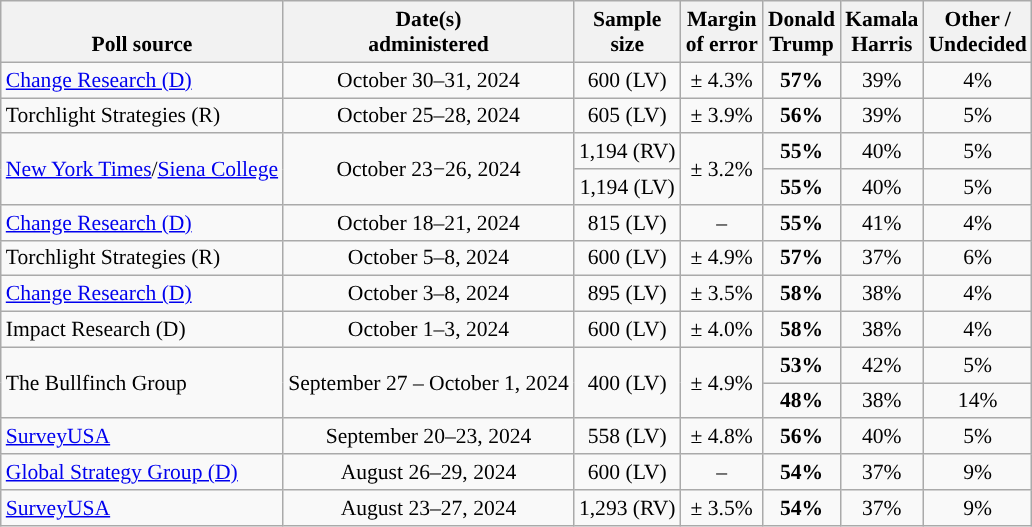<table class="wikitable sortable mw-datatable" style="font-size:90%;text-align:center;line-height:17px">
<tr valign=bottom>
<th>Poll source</th>
<th>Date(s)<br>administered</th>
<th>Sample<br>size</th>
<th>Margin<br>of error</th>
<th class="unsortable">Donald<br>Trump<br></th>
<th class="unsortable">Kamala<br>Harris<br></th>
<th class="unsortable">Other /<br>Undecided</th>
</tr>
<tr>
<td style="text-align:left;"><a href='#'>Change Research (D)</a></td>
<td data-sort-value="2024-10-31">October 30–31, 2024</td>
<td>600 (LV)</td>
<td>± 4.3%</td>
<td style="background-color:"><strong>57%</strong></td>
<td>39%</td>
<td>4%</td>
</tr>
<tr>
<td style="text-align:left;">Torchlight Strategies (R)</td>
<td>October 25–28, 2024</td>
<td>605 (LV)</td>
<td>± 3.9%</td>
<td><strong>56%</strong></td>
<td>39%</td>
<td>5%</td>
</tr>
<tr>
<td style="text-align:left;" rowspan="2"><a href='#'>New York Times</a>/<a href='#'>Siena College</a></td>
<td rowspan="2">October 23−26, 2024</td>
<td>1,194 (RV)</td>
<td rowspan="2">± 3.2%</td>
<td style="background-color:"><strong>55%</strong></td>
<td>40%</td>
<td>5%</td>
</tr>
<tr>
<td>1,194 (LV)</td>
<td style="background-color:"><strong>55%</strong></td>
<td>40%</td>
<td>5%</td>
</tr>
<tr>
<td style="text-align:left;"><a href='#'>Change Research (D)</a></td>
<td data-sort-value="2024-10-21">October 18–21, 2024</td>
<td>815 (LV)</td>
<td>–</td>
<td style="background-color:"><strong>55%</strong></td>
<td>41%</td>
<td>4%</td>
</tr>
<tr>
<td style="text-align:left;">Torchlight Strategies (R)</td>
<td data-sort-value="2024-10-08">October 5–8, 2024</td>
<td>600 (LV)</td>
<td>± 4.9%</td>
<td style="background-color:"><strong>57%</strong></td>
<td>37%</td>
<td>6%</td>
</tr>
<tr>
<td style="text-align:left;"><a href='#'>Change Research (D)</a></td>
<td data-sort-value="2024-10-08">October 3–8, 2024</td>
<td>895 (LV)</td>
<td>± 3.5%</td>
<td style="background-color:"><strong>58%</strong></td>
<td>38%</td>
<td>4%</td>
</tr>
<tr>
<td style="text-align:left;">Impact Research (D)</td>
<td data-sort-value="2024-10-03">October 1–3, 2024</td>
<td>600 (LV)</td>
<td>± 4.0%</td>
<td style="background-color:"><strong>58%</strong></td>
<td>38%</td>
<td>4%</td>
</tr>
<tr>
<td style="text-align:left;" rowspan="2">The Bullfinch Group</td>
<td rowspan="2">September 27 – October 1, 2024</td>
<td rowspan="2">400 (LV)</td>
<td rowspan="2">± 4.9%</td>
<td style="background-color:"><strong>53%</strong></td>
<td>42%</td>
<td>5%</td>
</tr>
<tr>
<td style="background-color:"><strong>48%</strong></td>
<td>38%</td>
<td>14%</td>
</tr>
<tr>
<td style="text-align:left;"><a href='#'>SurveyUSA</a></td>
<td>September 20–23, 2024</td>
<td>558 (LV)</td>
<td>± 4.8%</td>
<td style="background-color:"><strong>56%</strong></td>
<td>40%</td>
<td>5%</td>
</tr>
<tr>
<td style="text-align:left;"><a href='#'>Global Strategy Group (D)</a></td>
<td>August 26–29, 2024</td>
<td>600 (LV)</td>
<td>–</td>
<td style="background-color:"><strong>54%</strong></td>
<td>37%</td>
<td>9%</td>
</tr>
<tr>
<td style="text-align:left;"><a href='#'>SurveyUSA</a></td>
<td>August 23–27, 2024</td>
<td>1,293 (RV)</td>
<td>± 3.5%</td>
<td style="background-color:"><strong>54%</strong></td>
<td>37%</td>
<td>9%</td>
</tr>
</table>
